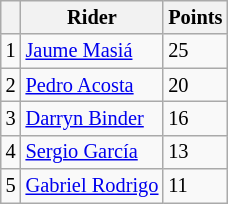<table class="wikitable" style="font-size: 85%;">
<tr>
<th></th>
<th>Rider</th>
<th>Points</th>
</tr>
<tr>
<td align=center>1</td>
<td> <a href='#'>Jaume Masiá</a></td>
<td align=left>25</td>
</tr>
<tr>
<td align=center>2</td>
<td> <a href='#'>Pedro Acosta</a></td>
<td align=left>20</td>
</tr>
<tr>
<td align=center>3</td>
<td> <a href='#'>Darryn Binder</a></td>
<td align=left>16</td>
</tr>
<tr>
<td align=center>4</td>
<td> <a href='#'>Sergio García</a></td>
<td align=left>13</td>
</tr>
<tr>
<td align=center>5</td>
<td> <a href='#'>Gabriel Rodrigo</a></td>
<td align=left>11</td>
</tr>
</table>
